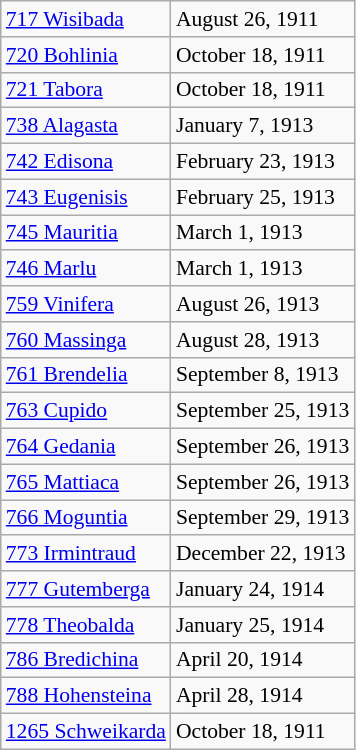<table class="wikitable floatright" style="font-size: 0.9em;">
<tr>
<td><a href='#'>717 Wisibada</a></td>
<td>August 26, 1911</td>
</tr>
<tr>
<td><a href='#'>720 Bohlinia</a></td>
<td>October 18, 1911</td>
</tr>
<tr>
<td><a href='#'>721 Tabora</a></td>
<td>October 18, 1911</td>
</tr>
<tr>
<td><a href='#'>738 Alagasta</a></td>
<td>January 7, 1913</td>
</tr>
<tr>
<td><a href='#'>742 Edisona</a></td>
<td>February 23, 1913</td>
</tr>
<tr>
<td><a href='#'>743 Eugenisis</a></td>
<td>February 25, 1913</td>
</tr>
<tr>
<td><a href='#'>745 Mauritia</a></td>
<td>March 1, 1913</td>
</tr>
<tr>
<td><a href='#'>746 Marlu</a></td>
<td>March 1, 1913</td>
</tr>
<tr>
<td><a href='#'>759 Vinifera</a></td>
<td>August 26, 1913</td>
</tr>
<tr>
<td><a href='#'>760 Massinga</a></td>
<td>August 28, 1913</td>
</tr>
<tr>
<td><a href='#'>761 Brendelia</a></td>
<td>September 8, 1913</td>
</tr>
<tr>
<td><a href='#'>763 Cupido</a></td>
<td>September 25, 1913</td>
</tr>
<tr>
<td><a href='#'>764 Gedania</a></td>
<td>September 26, 1913</td>
</tr>
<tr>
<td><a href='#'>765 Mattiaca</a></td>
<td>September 26, 1913</td>
</tr>
<tr>
<td><a href='#'>766 Moguntia</a></td>
<td>September 29, 1913</td>
</tr>
<tr>
<td><a href='#'>773 Irmintraud</a></td>
<td>December 22, 1913</td>
</tr>
<tr>
<td><a href='#'>777 Gutemberga</a></td>
<td>January 24, 1914</td>
</tr>
<tr>
<td><a href='#'>778 Theobalda</a></td>
<td>January 25, 1914</td>
</tr>
<tr>
<td><a href='#'>786 Bredichina</a></td>
<td>April 20, 1914</td>
</tr>
<tr>
<td><a href='#'>788 Hohensteina</a></td>
<td>April 28, 1914</td>
</tr>
<tr>
<td><a href='#'>1265 Schweikarda</a></td>
<td>October 18, 1911</td>
</tr>
</table>
